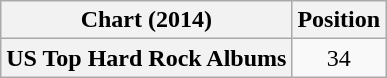<table class="wikitable plainrowheaders" style="text-align:center">
<tr>
<th scope="col">Chart (2014)</th>
<th scope="col">Position</th>
</tr>
<tr>
<th scope="row">US Top Hard Rock Albums</th>
<td>34</td>
</tr>
</table>
